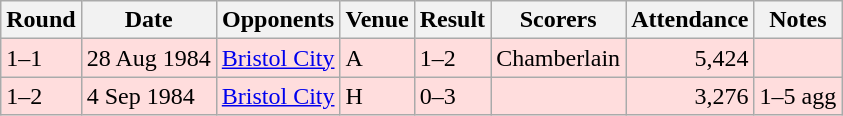<table class="wikitable">
<tr>
<th>Round</th>
<th>Date</th>
<th>Opponents</th>
<th>Venue</th>
<th>Result</th>
<th>Scorers</th>
<th>Attendance</th>
<th>Notes</th>
</tr>
<tr bgcolor="#ffdddd">
<td>1–1</td>
<td>28 Aug 1984</td>
<td><a href='#'>Bristol City</a></td>
<td>A</td>
<td>1–2</td>
<td>Chamberlain</td>
<td align="right">5,424</td>
<td></td>
</tr>
<tr bgcolor="#ffdddd">
<td>1–2</td>
<td>4 Sep 1984</td>
<td><a href='#'>Bristol City</a></td>
<td>H</td>
<td>0–3</td>
<td></td>
<td align="right">3,276</td>
<td>1–5 agg</td>
</tr>
</table>
